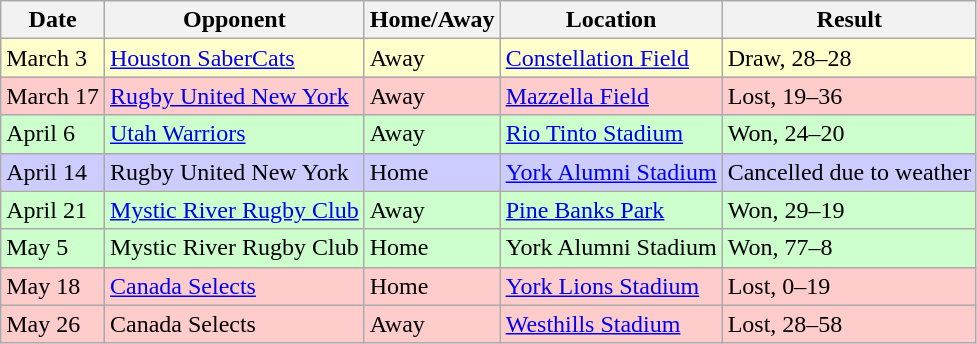<table class="wikitable">
<tr>
<th>Date</th>
<th>Opponent</th>
<th>Home/Away</th>
<th>Location</th>
<th>Result</th>
</tr>
<tr bgcolor="#FFFFCC">
<td>March 3</td>
<td><a href='#'>Houston SaberCats</a></td>
<td>Away</td>
<td><a href='#'>Constellation Field</a></td>
<td>Draw, 28–28</td>
</tr>
<tr bgcolor="#FFCCCC">
<td>March 17</td>
<td><a href='#'>Rugby United New York</a></td>
<td>Away</td>
<td><a href='#'>Mazzella Field</a></td>
<td>Lost, 19–36</td>
</tr>
<tr bgcolor="#CCFFCC">
<td>April 6</td>
<td><a href='#'>Utah Warriors</a></td>
<td>Away</td>
<td><a href='#'>Rio Tinto Stadium</a></td>
<td>Won, 24–20</td>
</tr>
<tr bgcolor="#CCCCFF">
<td>April 14</td>
<td>Rugby United New York</td>
<td>Home</td>
<td><a href='#'>York Alumni Stadium</a></td>
<td>Cancelled due to weather</td>
</tr>
<tr bgcolor="#CCFFCC">
<td>April 21</td>
<td><a href='#'>Mystic River Rugby Club</a></td>
<td>Away</td>
<td><a href='#'>Pine Banks Park</a></td>
<td>Won, 29–19</td>
</tr>
<tr bgcolor="#CCFFCC">
<td>May 5</td>
<td>Mystic River Rugby Club</td>
<td>Home</td>
<td>York Alumni Stadium</td>
<td>Won, 77–8</td>
</tr>
<tr bgcolor="#FFCCCC">
<td>May 18</td>
<td><a href='#'>Canada Selects</a></td>
<td>Home</td>
<td><a href='#'>York Lions Stadium</a></td>
<td>Lost, 0–19</td>
</tr>
<tr bgcolor="#FFCCCC">
<td>May 26</td>
<td>Canada Selects</td>
<td>Away</td>
<td><a href='#'>Westhills Stadium</a></td>
<td>Lost, 28–58</td>
</tr>
</table>
